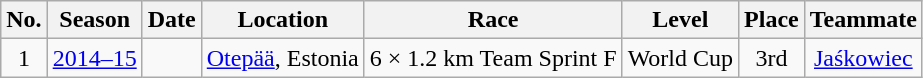<table class="wikitable sortable" style="text-align: center;">
<tr>
<th scope="col">No.</th>
<th scope="col">Season</th>
<th scope="col">Date</th>
<th scope="col">Location</th>
<th scope="col">Race</th>
<th scope="col">Level</th>
<th scope="col">Place</th>
<th scope="col">Teammate</th>
</tr>
<tr>
<td>1</td>
<td><a href='#'>2014–15</a></td>
<td style="text-align: right;"></td>
<td style="text-align: left;"> <a href='#'>Otepää</a>, Estonia</td>
<td>6 × 1.2 km Team Sprint F</td>
<td>World Cup</td>
<td>3rd</td>
<td><a href='#'>Jaśkowiec</a></td>
</tr>
</table>
